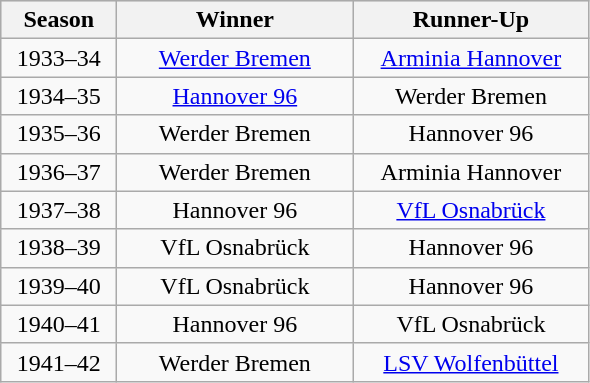<table class="wikitable">
<tr align="center" bgcolor="#dfdfdf">
<th width="70">Season</th>
<th width="150">Winner</th>
<th width="150">Runner-Up</th>
</tr>
<tr align="center">
<td>1933–34</td>
<td><a href='#'>Werder Bremen</a></td>
<td><a href='#'>Arminia Hannover</a></td>
</tr>
<tr align="center">
<td>1934–35</td>
<td><a href='#'>Hannover 96</a></td>
<td>Werder Bremen</td>
</tr>
<tr align="center">
<td>1935–36</td>
<td>Werder Bremen</td>
<td>Hannover 96</td>
</tr>
<tr align="center">
<td>1936–37</td>
<td>Werder Bremen</td>
<td>Arminia Hannover</td>
</tr>
<tr align="center">
<td>1937–38</td>
<td>Hannover 96</td>
<td><a href='#'>VfL Osnabrück</a></td>
</tr>
<tr align="center">
<td>1938–39</td>
<td>VfL Osnabrück</td>
<td>Hannover 96</td>
</tr>
<tr align="center">
<td>1939–40</td>
<td>VfL Osnabrück</td>
<td>Hannover 96</td>
</tr>
<tr align="center">
<td>1940–41</td>
<td>Hannover 96</td>
<td>VfL Osnabrück</td>
</tr>
<tr align="center">
<td>1941–42</td>
<td>Werder Bremen</td>
<td><a href='#'>LSV Wolfenbüttel</a></td>
</tr>
</table>
